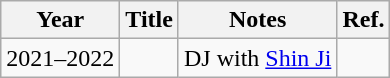<table class="wikitable">
<tr>
<th>Year</th>
<th>Title</th>
<th>Notes</th>
<th>Ref.</th>
</tr>
<tr>
<td>2021–2022</td>
<td><em></em></td>
<td>DJ with <a href='#'>Shin Ji</a></td>
<td></td>
</tr>
</table>
